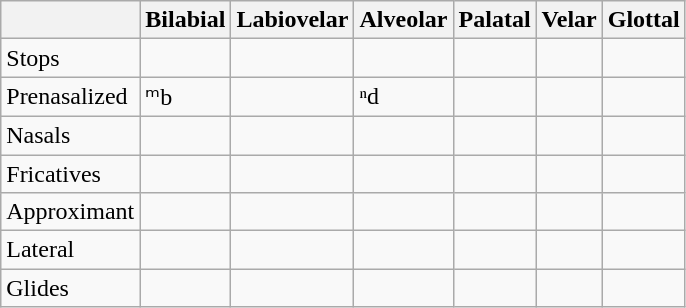<table class="wikitable">
<tr>
<th></th>
<th>Bilabial</th>
<th>Labiovelar</th>
<th>Alveolar</th>
<th>Palatal</th>
<th>Velar</th>
<th>Glottal</th>
</tr>
<tr>
<td>Stops</td>
<td>         </td>
<td></td>
<td>           </td>
<td></td>
<td>    </td>
<td></td>
</tr>
<tr>
<td>Prenasalized</td>
<td>ᵐb</td>
<td></td>
<td>ⁿd</td>
<td></td>
<td></td>
<td></td>
</tr>
<tr>
<td>Nasals</td>
<td></td>
<td></td>
<td></td>
<td></td>
<td></td>
<td></td>
</tr>
<tr>
<td>Fricatives</td>
<td></td>
<td></td>
<td></td>
<td></td>
<td></td>
<td></td>
</tr>
<tr>
<td>Approximant</td>
<td></td>
<td></td>
<td></td>
<td></td>
<td></td>
<td></td>
</tr>
<tr>
<td>Lateral</td>
<td></td>
<td></td>
<td></td>
<td></td>
<td></td>
<td></td>
</tr>
<tr>
<td>Glides</td>
<td></td>
<td></td>
<td></td>
<td></td>
<td></td>
<td></td>
</tr>
</table>
